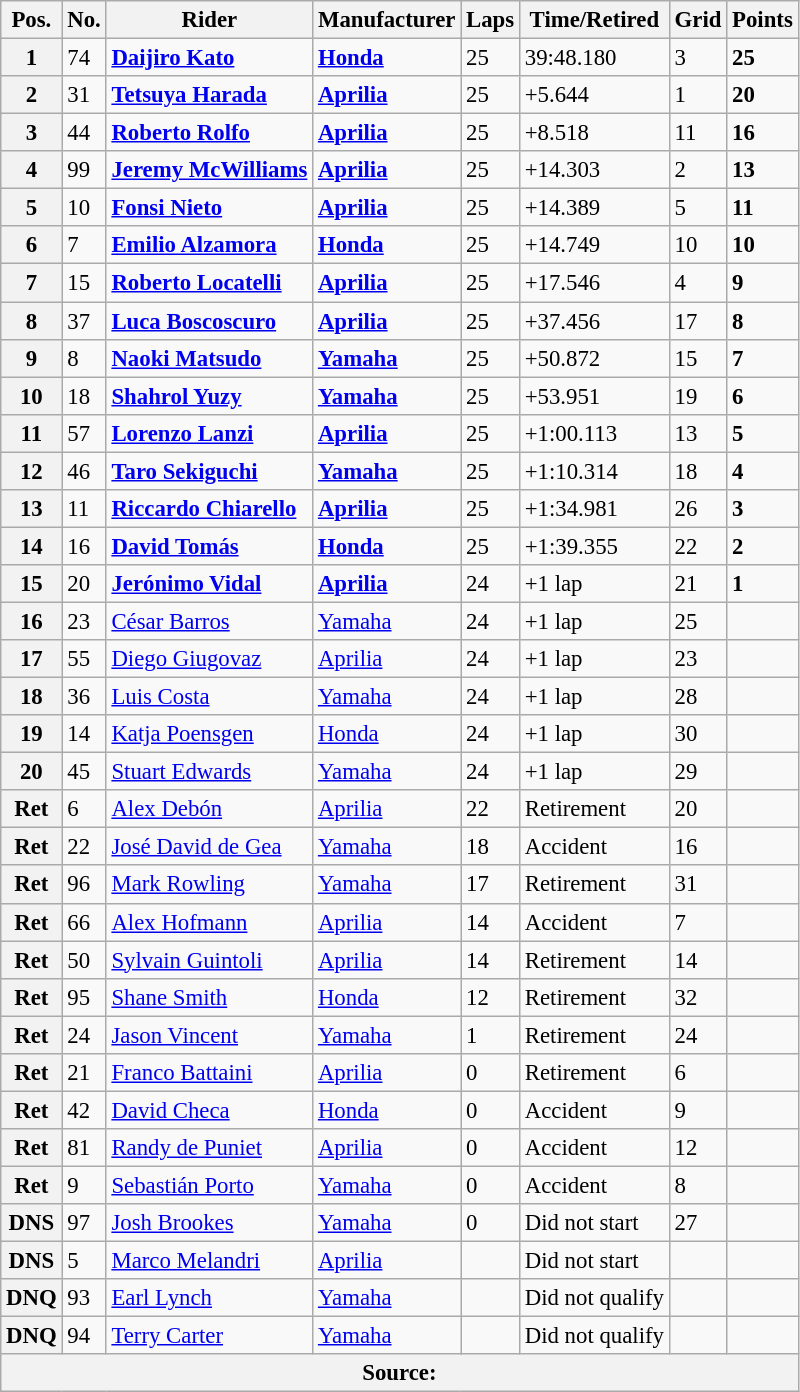<table class="wikitable" style="font-size: 95%;">
<tr>
<th>Pos.</th>
<th>No.</th>
<th>Rider</th>
<th>Manufacturer</th>
<th>Laps</th>
<th>Time/Retired</th>
<th>Grid</th>
<th>Points</th>
</tr>
<tr>
<th>1</th>
<td>74</td>
<td> <strong><a href='#'>Daijiro Kato</a></strong></td>
<td><strong><a href='#'>Honda</a></strong></td>
<td>25</td>
<td>39:48.180</td>
<td>3</td>
<td><strong>25</strong></td>
</tr>
<tr>
<th>2</th>
<td>31</td>
<td> <strong><a href='#'>Tetsuya Harada</a></strong></td>
<td><strong><a href='#'>Aprilia</a></strong></td>
<td>25</td>
<td>+5.644</td>
<td>1</td>
<td><strong>20</strong></td>
</tr>
<tr>
<th>3</th>
<td>44</td>
<td> <strong><a href='#'>Roberto Rolfo</a></strong></td>
<td><strong><a href='#'>Aprilia</a></strong></td>
<td>25</td>
<td>+8.518</td>
<td>11</td>
<td><strong>16</strong></td>
</tr>
<tr>
<th>4</th>
<td>99</td>
<td> <strong><a href='#'>Jeremy McWilliams</a></strong></td>
<td><strong><a href='#'>Aprilia</a></strong></td>
<td>25</td>
<td>+14.303</td>
<td>2</td>
<td><strong>13</strong></td>
</tr>
<tr>
<th>5</th>
<td>10</td>
<td> <strong><a href='#'>Fonsi Nieto</a></strong></td>
<td><strong><a href='#'>Aprilia</a></strong></td>
<td>25</td>
<td>+14.389</td>
<td>5</td>
<td><strong>11</strong></td>
</tr>
<tr>
<th>6</th>
<td>7</td>
<td> <strong><a href='#'>Emilio Alzamora</a></strong></td>
<td><strong><a href='#'>Honda</a></strong></td>
<td>25</td>
<td>+14.749</td>
<td>10</td>
<td><strong>10</strong></td>
</tr>
<tr>
<th>7</th>
<td>15</td>
<td> <strong><a href='#'>Roberto Locatelli</a></strong></td>
<td><strong><a href='#'>Aprilia</a></strong></td>
<td>25</td>
<td>+17.546</td>
<td>4</td>
<td><strong>9</strong></td>
</tr>
<tr>
<th>8</th>
<td>37</td>
<td> <strong><a href='#'>Luca Boscoscuro</a></strong></td>
<td><strong><a href='#'>Aprilia</a></strong></td>
<td>25</td>
<td>+37.456</td>
<td>17</td>
<td><strong>8</strong></td>
</tr>
<tr>
<th>9</th>
<td>8</td>
<td> <strong><a href='#'>Naoki Matsudo</a></strong></td>
<td><strong><a href='#'>Yamaha</a></strong></td>
<td>25</td>
<td>+50.872</td>
<td>15</td>
<td><strong>7</strong></td>
</tr>
<tr>
<th>10</th>
<td>18</td>
<td> <strong><a href='#'>Shahrol Yuzy</a></strong></td>
<td><strong><a href='#'>Yamaha</a></strong></td>
<td>25</td>
<td>+53.951</td>
<td>19</td>
<td><strong>6</strong></td>
</tr>
<tr>
<th>11</th>
<td>57</td>
<td> <strong><a href='#'>Lorenzo Lanzi</a></strong></td>
<td><strong><a href='#'>Aprilia</a></strong></td>
<td>25</td>
<td>+1:00.113</td>
<td>13</td>
<td><strong>5</strong></td>
</tr>
<tr>
<th>12</th>
<td>46</td>
<td> <strong><a href='#'>Taro Sekiguchi</a></strong></td>
<td><strong><a href='#'>Yamaha</a></strong></td>
<td>25</td>
<td>+1:10.314</td>
<td>18</td>
<td><strong>4</strong></td>
</tr>
<tr>
<th>13</th>
<td>11</td>
<td> <strong><a href='#'>Riccardo Chiarello</a></strong></td>
<td><strong><a href='#'>Aprilia</a></strong></td>
<td>25</td>
<td>+1:34.981</td>
<td>26</td>
<td><strong>3</strong></td>
</tr>
<tr>
<th>14</th>
<td>16</td>
<td> <strong><a href='#'>David Tomás</a></strong></td>
<td><strong><a href='#'>Honda</a></strong></td>
<td>25</td>
<td>+1:39.355</td>
<td>22</td>
<td><strong>2</strong></td>
</tr>
<tr>
<th>15</th>
<td>20</td>
<td> <strong><a href='#'>Jerónimo Vidal</a></strong></td>
<td><strong><a href='#'>Aprilia</a></strong></td>
<td>24</td>
<td>+1 lap</td>
<td>21</td>
<td><strong>1</strong></td>
</tr>
<tr>
<th>16</th>
<td>23</td>
<td> <a href='#'>César Barros</a></td>
<td><a href='#'>Yamaha</a></td>
<td>24</td>
<td>+1 lap</td>
<td>25</td>
<td></td>
</tr>
<tr>
<th>17</th>
<td>55</td>
<td> <a href='#'>Diego Giugovaz</a></td>
<td><a href='#'>Aprilia</a></td>
<td>24</td>
<td>+1 lap</td>
<td>23</td>
<td></td>
</tr>
<tr>
<th>18</th>
<td>36</td>
<td> <a href='#'>Luis Costa</a></td>
<td><a href='#'>Yamaha</a></td>
<td>24</td>
<td>+1 lap</td>
<td>28</td>
<td></td>
</tr>
<tr>
<th>19</th>
<td>14</td>
<td> <a href='#'>Katja Poensgen</a></td>
<td><a href='#'>Honda</a></td>
<td>24</td>
<td>+1 lap</td>
<td>30</td>
<td></td>
</tr>
<tr>
<th>20</th>
<td>45</td>
<td> <a href='#'>Stuart Edwards</a></td>
<td><a href='#'>Yamaha</a></td>
<td>24</td>
<td>+1 lap</td>
<td>29</td>
<td></td>
</tr>
<tr>
<th>Ret</th>
<td>6</td>
<td> <a href='#'>Alex Debón</a></td>
<td><a href='#'>Aprilia</a></td>
<td>22</td>
<td>Retirement</td>
<td>20</td>
<td></td>
</tr>
<tr>
<th>Ret</th>
<td>22</td>
<td> <a href='#'>José David de Gea</a></td>
<td><a href='#'>Yamaha</a></td>
<td>18</td>
<td>Accident</td>
<td>16</td>
<td></td>
</tr>
<tr>
<th>Ret</th>
<td>96</td>
<td> <a href='#'>Mark Rowling</a></td>
<td><a href='#'>Yamaha</a></td>
<td>17</td>
<td>Retirement</td>
<td>31</td>
<td></td>
</tr>
<tr>
<th>Ret</th>
<td>66</td>
<td> <a href='#'>Alex Hofmann</a></td>
<td><a href='#'>Aprilia</a></td>
<td>14</td>
<td>Accident</td>
<td>7</td>
<td></td>
</tr>
<tr>
<th>Ret</th>
<td>50</td>
<td> <a href='#'>Sylvain Guintoli</a></td>
<td><a href='#'>Aprilia</a></td>
<td>14</td>
<td>Retirement</td>
<td>14</td>
<td></td>
</tr>
<tr>
<th>Ret</th>
<td>95</td>
<td> <a href='#'>Shane Smith</a></td>
<td><a href='#'>Honda</a></td>
<td>12</td>
<td>Retirement</td>
<td>32</td>
<td></td>
</tr>
<tr>
<th>Ret</th>
<td>24</td>
<td> <a href='#'>Jason Vincent</a></td>
<td><a href='#'>Yamaha</a></td>
<td>1</td>
<td>Retirement</td>
<td>24</td>
<td></td>
</tr>
<tr>
<th>Ret</th>
<td>21</td>
<td> <a href='#'>Franco Battaini</a></td>
<td><a href='#'>Aprilia</a></td>
<td>0</td>
<td>Retirement</td>
<td>6</td>
<td></td>
</tr>
<tr>
<th>Ret</th>
<td>42</td>
<td> <a href='#'>David Checa</a></td>
<td><a href='#'>Honda</a></td>
<td>0</td>
<td>Accident</td>
<td>9</td>
<td></td>
</tr>
<tr>
<th>Ret</th>
<td>81</td>
<td> <a href='#'>Randy de Puniet</a></td>
<td><a href='#'>Aprilia</a></td>
<td>0</td>
<td>Accident</td>
<td>12</td>
<td></td>
</tr>
<tr>
<th>Ret</th>
<td>9</td>
<td> <a href='#'>Sebastián Porto</a></td>
<td><a href='#'>Yamaha</a></td>
<td>0</td>
<td>Accident</td>
<td>8</td>
<td></td>
</tr>
<tr>
<th>DNS</th>
<td>97</td>
<td> <a href='#'>Josh Brookes</a></td>
<td><a href='#'>Yamaha</a></td>
<td>0</td>
<td>Did not start</td>
<td>27</td>
<td></td>
</tr>
<tr>
<th>DNS</th>
<td>5</td>
<td> <a href='#'>Marco Melandri</a></td>
<td><a href='#'>Aprilia</a></td>
<td></td>
<td>Did not start</td>
<td></td>
<td></td>
</tr>
<tr>
<th>DNQ</th>
<td>93</td>
<td> <a href='#'>Earl Lynch</a></td>
<td><a href='#'>Yamaha</a></td>
<td></td>
<td>Did not qualify</td>
<td></td>
<td></td>
</tr>
<tr>
<th>DNQ</th>
<td>94</td>
<td> <a href='#'>Terry Carter</a></td>
<td><a href='#'>Yamaha</a></td>
<td></td>
<td>Did not qualify</td>
<td></td>
<td></td>
</tr>
<tr>
<th colspan=8>Source:</th>
</tr>
</table>
